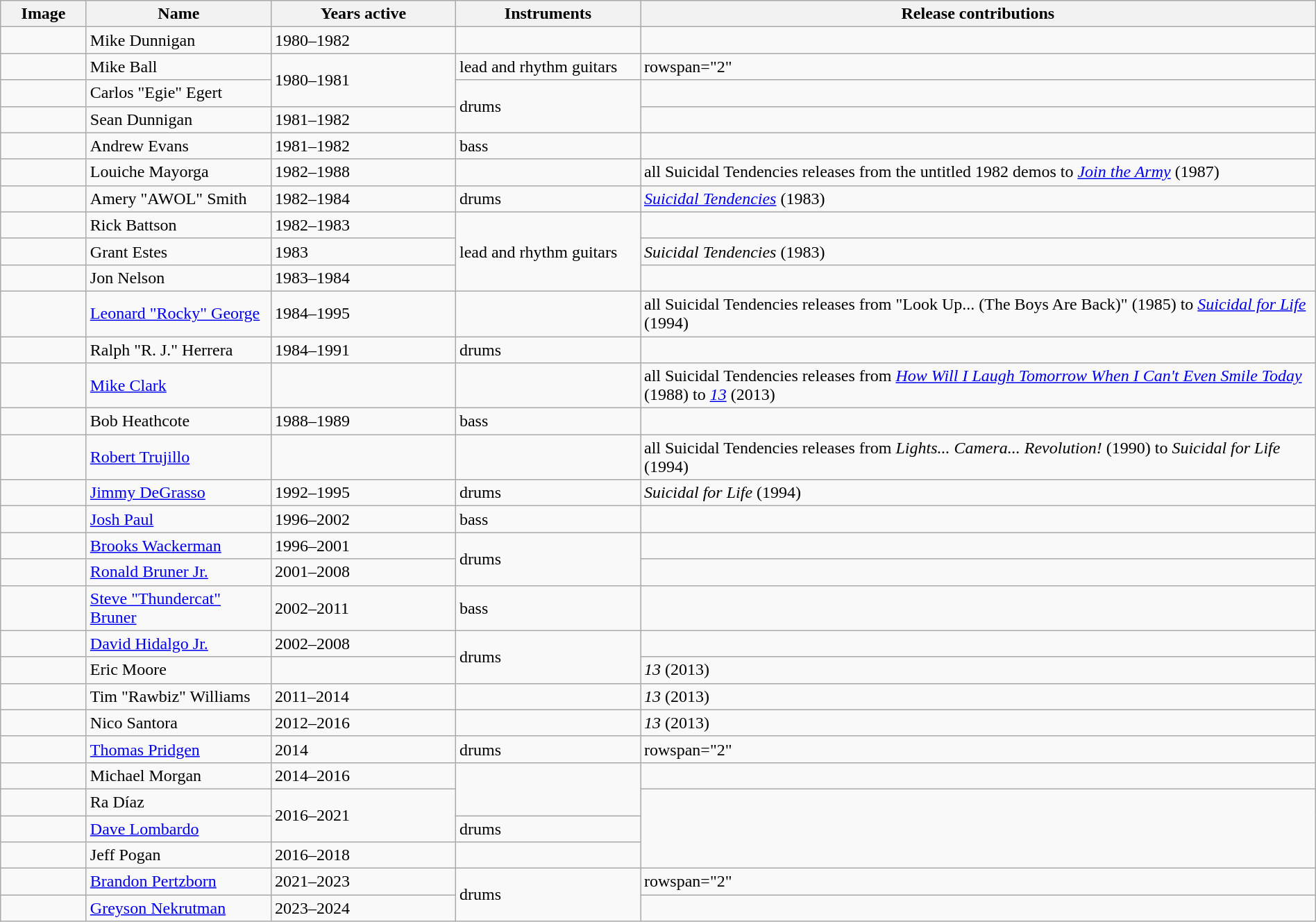<table class="wikitable" border="1" width=100%>
<tr>
<th width="75">Image</th>
<th width="170">Name</th>
<th width="170">Years active</th>
<th width="170">Instruments</th>
<th>Release contributions</th>
</tr>
<tr>
<td></td>
<td>Mike Dunnigan</td>
<td>1980–1982 </td>
<td></td>
<td></td>
</tr>
<tr>
<td></td>
<td>Mike Ball</td>
<td rowspan="2">1980–1981</td>
<td>lead and rhythm guitars</td>
<td>rowspan="2" </td>
</tr>
<tr>
<td></td>
<td>Carlos "Egie" Egert</td>
<td rowspan="2">drums</td>
</tr>
<tr>
<td></td>
<td>Sean Dunnigan</td>
<td>1981–1982 </td>
<td></td>
</tr>
<tr>
<td></td>
<td>Andrew Evans</td>
<td>1981–1982</td>
<td>bass</td>
<td></td>
</tr>
<tr>
<td></td>
<td>Louiche Mayorga</td>
<td>1982–1988</td>
<td></td>
<td>all Suicidal Tendencies releases from the untitled 1982 demos to <em><a href='#'>Join the Army</a></em> (1987)</td>
</tr>
<tr>
<td></td>
<td>Amery "AWOL" Smith</td>
<td>1982–1984</td>
<td>drums</td>
<td><em><a href='#'>Suicidal Tendencies</a></em> (1983)</td>
</tr>
<tr>
<td></td>
<td>Rick Battson</td>
<td>1982–1983</td>
<td rowspan="3">lead and rhythm guitars</td>
<td></td>
</tr>
<tr>
<td></td>
<td>Grant Estes</td>
<td>1983</td>
<td><em>Suicidal Tendencies</em> (1983)</td>
</tr>
<tr>
<td></td>
<td>Jon Nelson</td>
<td>1983–1984</td>
<td></td>
</tr>
<tr>
<td></td>
<td><a href='#'>Leonard "Rocky" George</a></td>
<td>1984–1995</td>
<td></td>
<td>all Suicidal Tendencies releases from "Look Up... (The Boys Are Back)" (1985) to <em><a href='#'>Suicidal for Life</a></em> (1994)</td>
</tr>
<tr>
<td></td>
<td>Ralph "R. J." Herrera</td>
<td>1984–1991</td>
<td>drums</td>
<td></td>
</tr>
<tr>
<td></td>
<td><a href='#'>Mike Clark</a></td>
<td></td>
<td></td>
<td>all Suicidal Tendencies releases from <em><a href='#'>How Will I Laugh Tomorrow When I Can't Even Smile Today</a></em> (1988) to <em><a href='#'>13</a></em> (2013) </td>
</tr>
<tr>
<td></td>
<td>Bob Heathcote</td>
<td>1988–1989 </td>
<td>bass</td>
<td></td>
</tr>
<tr>
<td></td>
<td><a href='#'>Robert Trujillo</a></td>
<td></td>
<td></td>
<td>all Suicidal Tendencies releases from <em>Lights... Camera... Revolution!</em> (1990) to <em>Suicidal for Life</em> (1994)</td>
</tr>
<tr>
<td></td>
<td><a href='#'>Jimmy DeGrasso</a></td>
<td>1992–1995</td>
<td>drums</td>
<td><em>Suicidal for Life</em> (1994)</td>
</tr>
<tr>
<td></td>
<td><a href='#'>Josh Paul</a></td>
<td>1996–2002</td>
<td>bass</td>
<td></td>
</tr>
<tr>
<td></td>
<td><a href='#'>Brooks Wackerman</a></td>
<td>1996–2001</td>
<td rowspan="2">drums</td>
<td></td>
</tr>
<tr>
<td></td>
<td><a href='#'>Ronald Bruner Jr.</a></td>
<td>2001–2008 </td>
<td></td>
</tr>
<tr>
<td></td>
<td><a href='#'>Steve "Thundercat" Bruner</a></td>
<td>2002–2011</td>
<td>bass</td>
<td></td>
</tr>
<tr>
<td></td>
<td><a href='#'>David Hidalgo Jr.</a></td>
<td>2002–2008 </td>
<td rowspan="2">drums</td>
<td></td>
</tr>
<tr>
<td></td>
<td>Eric Moore</td>
<td></td>
<td><em>13</em> (2013)</td>
</tr>
<tr>
<td></td>
<td>Tim "Rawbiz" Williams</td>
<td>2011–2014 </td>
<td></td>
<td><em>13</em> (2013) </td>
</tr>
<tr>
<td></td>
<td>Nico Santora</td>
<td>2012–2016</td>
<td></td>
<td><em>13</em> (2013)</td>
</tr>
<tr>
<td></td>
<td><a href='#'>Thomas Pridgen</a></td>
<td>2014</td>
<td>drums</td>
<td>rowspan="2" </td>
</tr>
<tr>
<td></td>
<td>Michael Morgan</td>
<td>2014–2016</td>
<td rowspan="2"></td>
</tr>
<tr>
<td></td>
<td>Ra Díaz</td>
<td rowspan="2">2016–2021</td>
<td rowspan="3"></td>
</tr>
<tr>
<td></td>
<td><a href='#'>Dave Lombardo</a></td>
<td>drums</td>
</tr>
<tr>
<td></td>
<td>Jeff Pogan</td>
<td>2016–2018</td>
<td></td>
</tr>
<tr>
<td></td>
<td><a href='#'>Brandon Pertzborn</a></td>
<td>2021–2023</td>
<td rowspan="2">drums</td>
<td>rowspan="2" </td>
</tr>
<tr>
<td></td>
<td><a href='#'>Greyson Nekrutman</a></td>
<td>2023–2024</td>
</tr>
</table>
